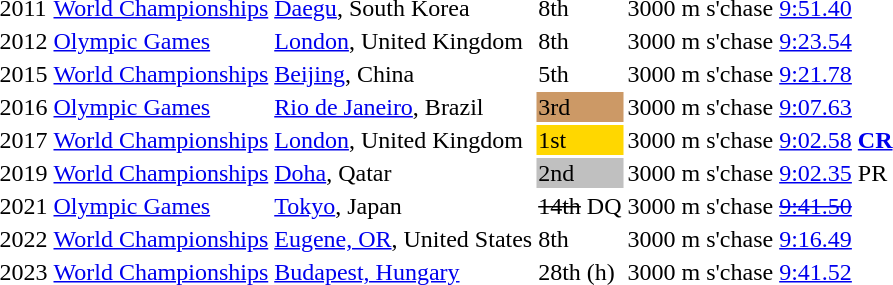<table>
<tr>
<td>2011</td>
<td><a href='#'>World Championships</a></td>
<td><a href='#'>Daegu</a>, South Korea</td>
<td>8th</td>
<td>3000 m s'chase</td>
<td><a href='#'>9:51.40</a></td>
</tr>
<tr>
<td>2012</td>
<td><a href='#'>Olympic Games</a></td>
<td><a href='#'>London</a>, United Kingdom</td>
<td>8th</td>
<td>3000 m s'chase</td>
<td><a href='#'>9:23.54</a></td>
</tr>
<tr>
<td>2015</td>
<td><a href='#'>World Championships</a></td>
<td><a href='#'>Beijing</a>, China</td>
<td>5th</td>
<td>3000 m s'chase</td>
<td><a href='#'>9:21.78</a></td>
</tr>
<tr>
<td>2016</td>
<td><a href='#'>Olympic Games</a></td>
<td><a href='#'>Rio de Janeiro</a>, Brazil</td>
<td bgcolor=cc9966>3rd</td>
<td>3000 m s'chase</td>
<td><a href='#'>9:07.63</a></td>
</tr>
<tr>
<td>2017</td>
<td><a href='#'>World Championships</a></td>
<td><a href='#'>London</a>, United Kingdom</td>
<td bgcolor=gold>1st</td>
<td>3000 m s'chase</td>
<td><a href='#'>9:02.58</a> <strong><a href='#'>CR</a></strong></td>
</tr>
<tr>
<td>2019</td>
<td><a href='#'>World Championships</a></td>
<td><a href='#'>Doha</a>, Qatar</td>
<td bgcolor=silver>2nd</td>
<td>3000 m s'chase</td>
<td><a href='#'>9:02.35</a> PR</td>
</tr>
<tr>
<td>2021</td>
<td><a href='#'>Olympic Games</a></td>
<td><a href='#'>Tokyo</a>, Japan</td>
<td><s>14th</s> DQ</td>
<td>3000 m s'chase</td>
<td><a href='#'><s>9:41.50</s></a></td>
</tr>
<tr>
<td>2022</td>
<td><a href='#'>World Championships</a></td>
<td><a href='#'>Eugene, OR</a>, United States</td>
<td>8th</td>
<td>3000 m s'chase</td>
<td><a href='#'>9:16.49</a></td>
</tr>
<tr>
<td>2023</td>
<td><a href='#'>World Championships</a></td>
<td><a href='#'>Budapest, Hungary</a></td>
<td>28th (h)</td>
<td>3000 m s'chase</td>
<td><a href='#'>9:41.52</a></td>
</tr>
</table>
